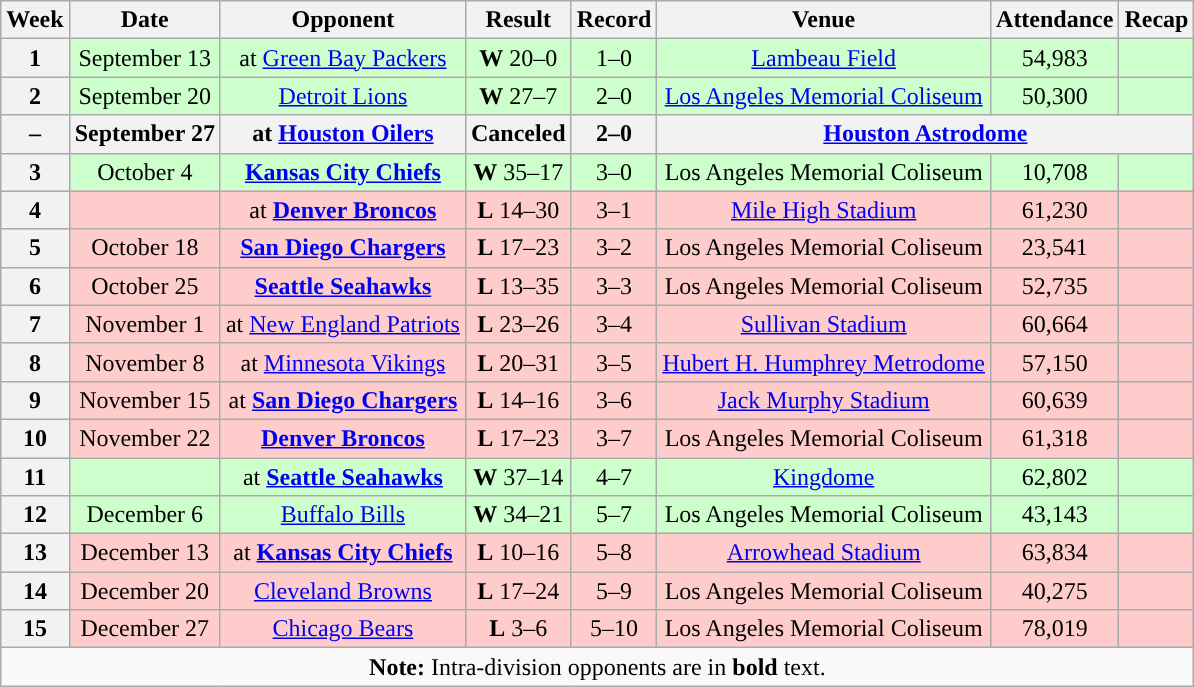<table class="wikitable" style="text-align:center">
<tr>
<th>Week</th>
<th>Date</th>
<th>Opponent</th>
<th>Result</th>
<th>Record</th>
<th>Venue</th>
<th>Attendance</th>
<th>Recap</th>
</tr>
<tr style="background: #cfc;">
<th>1</th>
<td>September 13</td>
<td>at <a href='#'>Green Bay Packers</a></td>
<td><strong>W</strong> 20–0</td>
<td>1–0</td>
<td><a href='#'>Lambeau Field</a></td>
<td>54,983</td>
<td></td>
</tr>
<tr style="background: #cfc;">
<th>2</th>
<td>September 20</td>
<td><a href='#'>Detroit Lions</a></td>
<td><strong>W</strong> 27–7</td>
<td>2–0</td>
<td><a href='#'>Los Angeles Memorial Coliseum</a></td>
<td>50,300</td>
<td></td>
</tr>
<tr>
<th>–</th>
<th>September 27</th>
<th>at <a href='#'>Houston Oilers</a></th>
<th>Canceled</th>
<th>2–0</th>
<th colspan="3"><a href='#'>Houston Astrodome</a></th>
</tr>
<tr style="background: #cfc;">
<th>3</th>
<td>October 4</td>
<td><strong><a href='#'>Kansas City Chiefs</a></strong></td>
<td><strong>W</strong> 35–17</td>
<td>3–0</td>
<td>Los Angeles Memorial Coliseum</td>
<td>10,708</td>
<td></td>
</tr>
<tr style="background: #fcc;">
<th>4</th>
<td></td>
<td>at <strong><a href='#'>Denver Broncos</a></strong></td>
<td><strong>L</strong> 14–30</td>
<td>3–1</td>
<td><a href='#'>Mile High Stadium</a></td>
<td>61,230</td>
<td></td>
</tr>
<tr style="background: #fcc;">
<th>5</th>
<td>October 18</td>
<td><strong><a href='#'>San Diego Chargers</a></strong></td>
<td><strong>L</strong> 17–23</td>
<td>3–2</td>
<td>Los Angeles Memorial Coliseum</td>
<td>23,541</td>
<td></td>
</tr>
<tr style="background: #fcc;">
<th>6</th>
<td>October 25</td>
<td><strong><a href='#'>Seattle Seahawks</a></strong></td>
<td><strong>L</strong> 13–35</td>
<td>3–3</td>
<td>Los Angeles Memorial Coliseum</td>
<td>52,735</td>
<td></td>
</tr>
<tr style="background: #fcc;">
<th>7</th>
<td>November 1</td>
<td>at <a href='#'>New England Patriots</a></td>
<td><strong>L</strong> 23–26</td>
<td>3–4</td>
<td><a href='#'>Sullivan Stadium</a></td>
<td>60,664</td>
<td></td>
</tr>
<tr style="background: #fcc;">
<th>8</th>
<td>November 8</td>
<td>at <a href='#'>Minnesota Vikings</a></td>
<td><strong>L</strong> 20–31</td>
<td>3–5</td>
<td><a href='#'>Hubert H. Humphrey Metrodome</a></td>
<td>57,150</td>
<td></td>
</tr>
<tr style="background: #fcc;">
<th>9</th>
<td>November 15</td>
<td>at <strong><a href='#'>San Diego Chargers</a></strong></td>
<td><strong>L</strong> 14–16</td>
<td>3–6</td>
<td><a href='#'>Jack Murphy Stadium</a></td>
<td>60,639</td>
<td></td>
</tr>
<tr style="background: #fcc;">
<th>10</th>
<td>November 22</td>
<td><strong><a href='#'>Denver Broncos</a></strong></td>
<td><strong>L</strong> 17–23</td>
<td>3–7</td>
<td>Los Angeles Memorial Coliseum</td>
<td>61,318</td>
<td></td>
</tr>
<tr style="background: #cfc;">
<th>11</th>
<td></td>
<td>at <strong><a href='#'>Seattle Seahawks</a></strong></td>
<td><strong>W</strong> 37–14</td>
<td>4–7</td>
<td><a href='#'>Kingdome</a></td>
<td>62,802</td>
<td></td>
</tr>
<tr style="background: #cfc;">
<th>12</th>
<td>December 6</td>
<td><a href='#'>Buffalo Bills</a></td>
<td><strong>W</strong> 34–21</td>
<td>5–7</td>
<td>Los Angeles Memorial Coliseum</td>
<td>43,143</td>
<td></td>
</tr>
<tr style="background: #fcc;">
<th>13</th>
<td>December 13</td>
<td>at <strong><a href='#'>Kansas City Chiefs</a></strong></td>
<td><strong>L</strong> 10–16</td>
<td>5–8</td>
<td><a href='#'>Arrowhead Stadium</a></td>
<td>63,834</td>
<td></td>
</tr>
<tr style="background: #fcc;">
<th>14</th>
<td>December 20</td>
<td><a href='#'>Cleveland Browns</a></td>
<td><strong>L</strong> 17–24</td>
<td>5–9</td>
<td>Los Angeles Memorial Coliseum</td>
<td>40,275</td>
<td></td>
</tr>
<tr style="background: #fcc;">
<th>15</th>
<td>December 27</td>
<td><a href='#'>Chicago Bears</a></td>
<td><strong>L</strong> 3–6</td>
<td>5–10</td>
<td>Los Angeles Memorial Coliseum</td>
<td>78,019</td>
<td></td>
</tr>
<tr>
<td colspan="8"><strong>Note:</strong> Intra-division opponents are in <strong>bold</strong> text.</td>
</tr>
</table>
